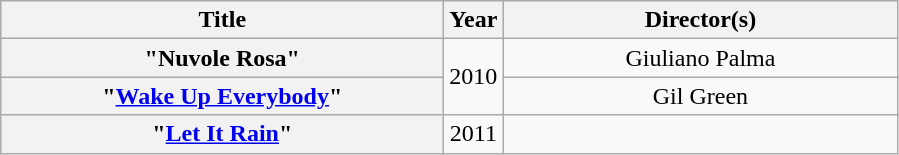<table class="wikitable plainrowheaders" style="text-align:center;">
<tr>
<th scope="col" style="width:18em;">Title</th>
<th scope="col">Year</th>
<th scope="col" style="width:16em;">Director(s)</th>
</tr>
<tr>
<th scope="row">"Nuvole Rosa"</th>
<td rowspan="2">2010</td>
<td>Giuliano Palma</td>
</tr>
<tr>
<th scope="row">"<a href='#'>Wake Up Everybody</a>"</th>
<td>Gil Green</td>
</tr>
<tr>
<th scope="row">"<a href='#'>Let It Rain</a>"</th>
<td rowspan="2">2011</td>
<td></td>
</tr>
</table>
